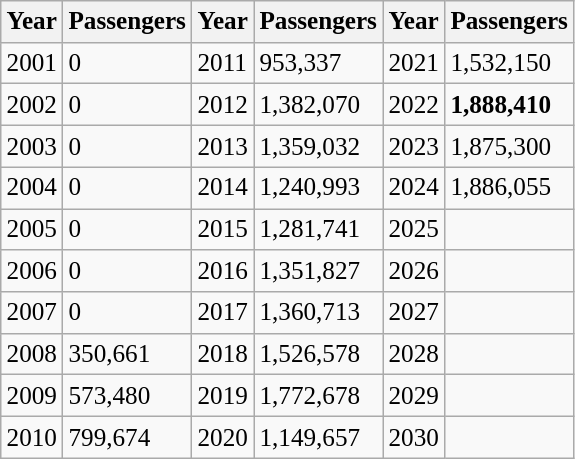<table class="wikitable" style="font-size: 105%">
<tr>
<th>Year</th>
<th>Passengers</th>
<th>Year</th>
<th>Passengers</th>
<th>Year</th>
<th>Passengers</th>
</tr>
<tr>
<td>2001</td>
<td>0</td>
<td>2011</td>
<td>953,337</td>
<td>2021</td>
<td>1,532,150</td>
</tr>
<tr>
<td>2002</td>
<td>0</td>
<td>2012</td>
<td>1,382,070</td>
<td>2022</td>
<td><strong>1,888,410</strong></td>
</tr>
<tr>
<td>2003</td>
<td>0</td>
<td>2013</td>
<td>1,359,032</td>
<td>2023</td>
<td>1,875,300</td>
</tr>
<tr>
<td>2004</td>
<td>0</td>
<td>2014</td>
<td>1,240,993</td>
<td>2024</td>
<td>1,886,055</td>
</tr>
<tr>
<td>2005</td>
<td>0</td>
<td>2015</td>
<td>1,281,741</td>
<td>2025</td>
<td></td>
</tr>
<tr>
<td>2006</td>
<td>0</td>
<td>2016</td>
<td>1,351,827</td>
<td>2026</td>
<td></td>
</tr>
<tr>
<td>2007</td>
<td>0</td>
<td>2017</td>
<td>1,360,713</td>
<td>2027</td>
<td></td>
</tr>
<tr>
<td>2008</td>
<td>350,661</td>
<td>2018</td>
<td>1,526,578</td>
<td>2028</td>
<td></td>
</tr>
<tr>
<td>2009</td>
<td>573,480</td>
<td>2019</td>
<td>1,772,678</td>
<td>2029</td>
<td></td>
</tr>
<tr>
<td>2010</td>
<td>799,674</td>
<td>2020</td>
<td>1,149,657</td>
<td>2030</td>
<td></td>
</tr>
</table>
